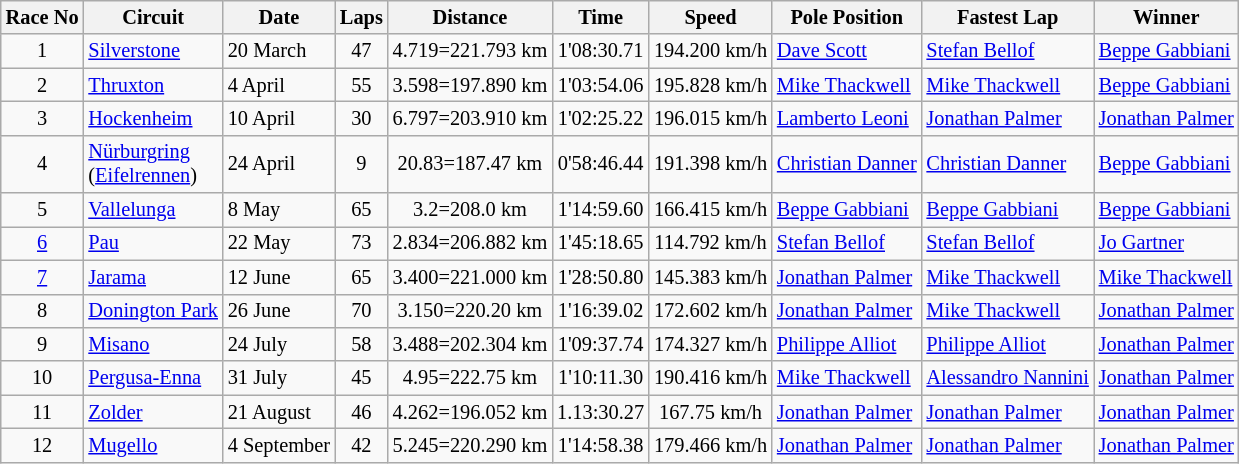<table class="wikitable" style="font-size: 85%; text-align:center">
<tr>
<th>Race No</th>
<th>Circuit</th>
<th>Date</th>
<th>Laps</th>
<th>Distance</th>
<th>Time</th>
<th>Speed</th>
<th>Pole Position</th>
<th>Fastest Lap</th>
<th>Winner</th>
</tr>
<tr>
<td>1</td>
<td align=left> <a href='#'>Silverstone</a></td>
<td align=left>20 March</td>
<td>47</td>
<td>4.719=221.793 km</td>
<td>1'08:30.71</td>
<td>194.200 km/h</td>
<td align=left> <a href='#'>Dave Scott</a></td>
<td align=left> <a href='#'>Stefan Bellof</a></td>
<td align=left> <a href='#'>Beppe Gabbiani</a></td>
</tr>
<tr>
<td>2</td>
<td align=left> <a href='#'>Thruxton</a></td>
<td align=left>4 April</td>
<td>55</td>
<td>3.598=197.890 km</td>
<td>1'03:54.06</td>
<td>195.828 km/h</td>
<td align=left> <a href='#'>Mike Thackwell</a></td>
<td align=left> <a href='#'>Mike Thackwell</a></td>
<td align=left> <a href='#'>Beppe Gabbiani</a></td>
</tr>
<tr>
<td>3</td>
<td align=left> <a href='#'>Hockenheim</a></td>
<td align=left>10 April</td>
<td>30</td>
<td>6.797=203.910 km</td>
<td>1'02:25.22</td>
<td>196.015 km/h</td>
<td align=left> <a href='#'>Lamberto Leoni</a></td>
<td align=left> <a href='#'>Jonathan Palmer</a></td>
<td align=left> <a href='#'>Jonathan Palmer</a></td>
</tr>
<tr>
<td>4</td>
<td align=left> <a href='#'>Nürburgring</a> <br> (<a href='#'>Eifelrennen</a>)</td>
<td align=left>24 April</td>
<td>9</td>
<td>20.83=187.47 km</td>
<td>0'58:46.44</td>
<td>191.398 km/h</td>
<td align=left> <a href='#'>Christian Danner</a></td>
<td align=left> <a href='#'>Christian Danner</a></td>
<td align=left> <a href='#'>Beppe Gabbiani</a></td>
</tr>
<tr>
<td>5</td>
<td align=left> <a href='#'>Vallelunga</a></td>
<td align=left>8 May</td>
<td>65</td>
<td>3.2=208.0 km</td>
<td>1'14:59.60</td>
<td>166.415 km/h</td>
<td align=left> <a href='#'>Beppe Gabbiani</a></td>
<td align=left> <a href='#'>Beppe Gabbiani</a></td>
<td align=left> <a href='#'>Beppe Gabbiani</a></td>
</tr>
<tr>
<td><a href='#'>6</a></td>
<td align=left> <a href='#'>Pau</a></td>
<td align=left>22 May</td>
<td>73</td>
<td>2.834=206.882 km</td>
<td>1'45:18.65</td>
<td>114.792 km/h</td>
<td align=left> <a href='#'>Stefan Bellof</a></td>
<td align=left> <a href='#'>Stefan Bellof</a></td>
<td align=left> <a href='#'>Jo Gartner</a></td>
</tr>
<tr>
<td><a href='#'>7</a></td>
<td align=left> <a href='#'>Jarama</a></td>
<td align=left>12 June</td>
<td>65</td>
<td>3.400=221.000 km</td>
<td>1'28:50.80</td>
<td>145.383 km/h</td>
<td align=left> <a href='#'>Jonathan Palmer</a></td>
<td align=left> <a href='#'>Mike Thackwell</a></td>
<td align=left> <a href='#'>Mike Thackwell</a></td>
</tr>
<tr>
<td>8</td>
<td align=left> <a href='#'>Donington Park</a></td>
<td align=left>26 June</td>
<td>70</td>
<td>3.150=220.20 km</td>
<td>1'16:39.02</td>
<td>172.602 km/h</td>
<td align=left> <a href='#'>Jonathan Palmer</a></td>
<td align=left> <a href='#'>Mike Thackwell</a></td>
<td align=left> <a href='#'>Jonathan Palmer</a></td>
</tr>
<tr>
<td>9</td>
<td align=left> <a href='#'>Misano</a></td>
<td align=left>24 July</td>
<td>58</td>
<td>3.488=202.304 km</td>
<td>1'09:37.74</td>
<td>174.327 km/h</td>
<td align=left> <a href='#'>Philippe Alliot</a></td>
<td align=left> <a href='#'>Philippe Alliot</a></td>
<td align=left> <a href='#'>Jonathan Palmer</a></td>
</tr>
<tr>
<td>10</td>
<td align=left> <a href='#'>Pergusa-Enna</a></td>
<td align=left>31 July</td>
<td>45</td>
<td>4.95=222.75 km</td>
<td>1'10:11.30</td>
<td>190.416 km/h</td>
<td align=left> <a href='#'>Mike Thackwell</a></td>
<td align=left> <a href='#'>Alessandro Nannini</a></td>
<td align=left> <a href='#'>Jonathan Palmer</a></td>
</tr>
<tr>
<td>11</td>
<td align=left> <a href='#'>Zolder</a></td>
<td align=left>21 August</td>
<td>46</td>
<td>4.262=196.052 km</td>
<td>1.13:30.27</td>
<td>167.75 km/h</td>
<td align=left> <a href='#'>Jonathan Palmer</a></td>
<td align=left> <a href='#'>Jonathan Palmer</a></td>
<td align=left> <a href='#'>Jonathan Palmer</a></td>
</tr>
<tr>
<td>12</td>
<td align=left> <a href='#'>Mugello</a></td>
<td align=left>4 September</td>
<td>42</td>
<td>5.245=220.290 km</td>
<td>1'14:58.38</td>
<td>179.466 km/h</td>
<td align=left> <a href='#'>Jonathan Palmer</a></td>
<td align=left> <a href='#'>Jonathan Palmer</a></td>
<td align=left> <a href='#'>Jonathan Palmer</a></td>
</tr>
</table>
